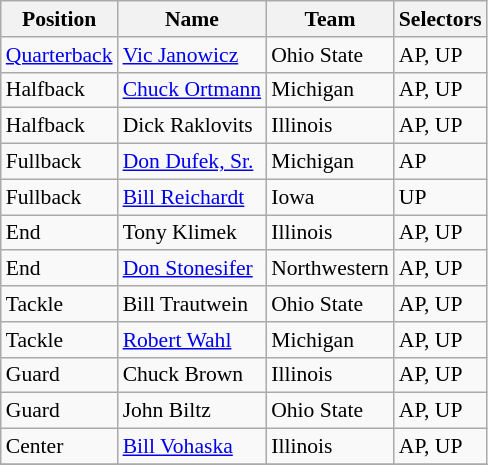<table class="wikitable" style="font-size: 90%">
<tr>
<th>Position</th>
<th>Name</th>
<th>Team</th>
<th>Selectors</th>
</tr>
<tr>
<td><a href='#'>Quarterback</a></td>
<td><a href='#'>Vic Janowicz</a></td>
<td>Ohio State</td>
<td>AP, UP</td>
</tr>
<tr>
<td>Halfback</td>
<td><a href='#'>Chuck Ortmann</a></td>
<td>Michigan</td>
<td>AP, UP</td>
</tr>
<tr>
<td>Halfback</td>
<td>Dick Raklovits</td>
<td>Illinois</td>
<td>AP, UP</td>
</tr>
<tr>
<td>Fullback</td>
<td><a href='#'>Don Dufek, Sr.</a></td>
<td>Michigan</td>
<td>AP</td>
</tr>
<tr>
<td>Fullback</td>
<td><a href='#'>Bill Reichardt</a></td>
<td>Iowa</td>
<td>UP</td>
</tr>
<tr>
<td>End</td>
<td>Tony Klimek</td>
<td>Illinois</td>
<td>AP, UP</td>
</tr>
<tr>
<td>End</td>
<td><a href='#'>Don Stonesifer</a></td>
<td>Northwestern</td>
<td>AP, UP</td>
</tr>
<tr>
<td>Tackle</td>
<td>Bill Trautwein</td>
<td>Ohio State</td>
<td>AP, UP</td>
</tr>
<tr>
<td>Tackle</td>
<td><a href='#'>Robert Wahl</a></td>
<td>Michigan</td>
<td>AP, UP</td>
</tr>
<tr>
<td>Guard</td>
<td>Chuck Brown</td>
<td>Illinois</td>
<td>AP, UP</td>
</tr>
<tr>
<td>Guard</td>
<td>John Biltz</td>
<td>Ohio State</td>
<td>AP, UP</td>
</tr>
<tr>
<td>Center</td>
<td><a href='#'>Bill Vohaska</a></td>
<td>Illinois</td>
<td>AP, UP</td>
</tr>
<tr>
</tr>
</table>
